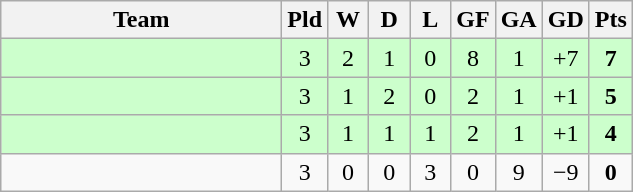<table class="wikitable" style="text-align:center;">
<tr>
<th width=180>Team</th>
<th width=20>Pld</th>
<th width=20>W</th>
<th width=20>D</th>
<th width=20>L</th>
<th width=20>GF</th>
<th width=20>GA</th>
<th width=20>GD</th>
<th width=20>Pts</th>
</tr>
<tr bgcolor=ccffcc>
<td align="left"></td>
<td>3</td>
<td>2</td>
<td>1</td>
<td>0</td>
<td>8</td>
<td>1</td>
<td>+7</td>
<td><strong>7</strong></td>
</tr>
<tr bgcolor=ccffcc>
<td align="left"></td>
<td>3</td>
<td>1</td>
<td>2</td>
<td>0</td>
<td>2</td>
<td>1</td>
<td>+1</td>
<td><strong>5</strong></td>
</tr>
<tr bgcolor=ccffcc>
<td align="left"></td>
<td>3</td>
<td>1</td>
<td>1</td>
<td>1</td>
<td>2</td>
<td>1</td>
<td>+1</td>
<td><strong>4</strong></td>
</tr>
<tr>
<td align="left"><em></em></td>
<td>3</td>
<td>0</td>
<td>0</td>
<td>3</td>
<td>0</td>
<td>9</td>
<td>−9</td>
<td><strong>0</strong></td>
</tr>
</table>
